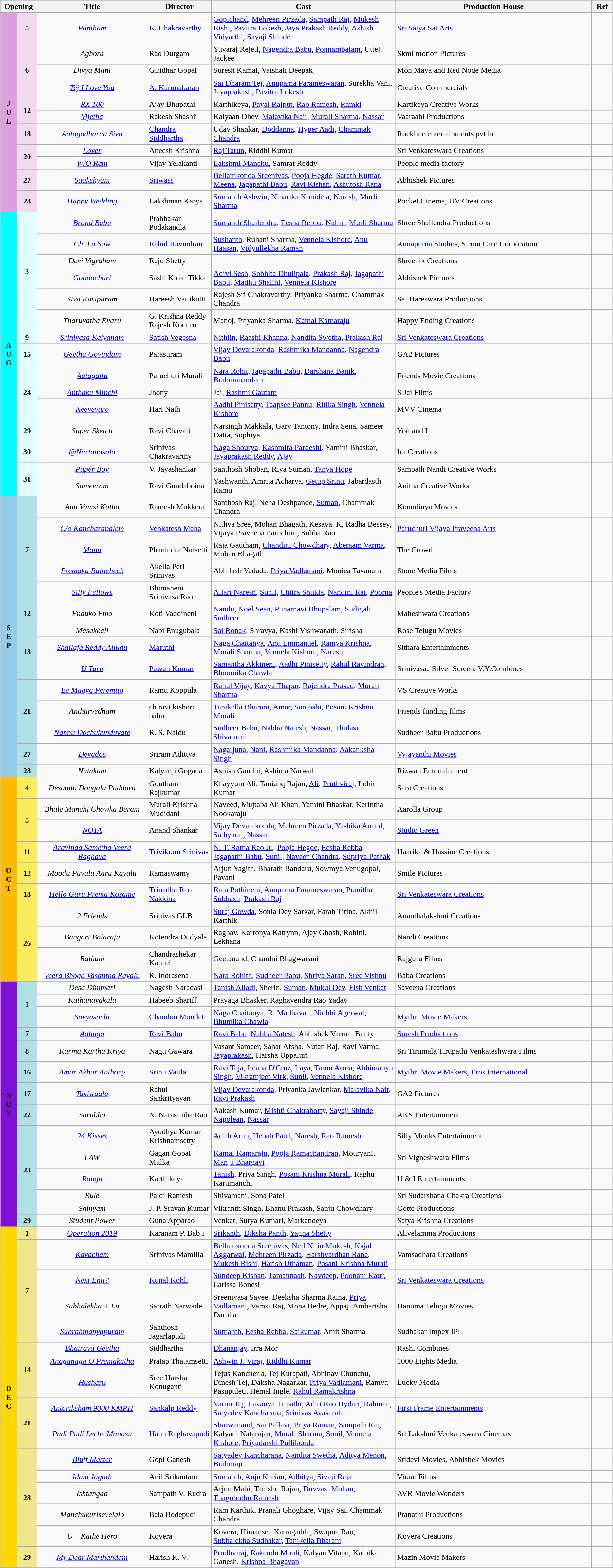<table class="wikitable sortable mw-collapsible">
<tr style="background:#b0e0e6; text-align:center;">
<th colspan="2" style="width:6%;"><strong>Opening</strong></th>
<th style="width:18%;"><strong>Title</strong></th>
<th style="width:10.5%;"><strong>Director</strong></th>
<th style="width:30%;"><strong>Cast</strong></th>
<th>Production House</th>
<th>Ref</th>
</tr>
<tr July!>
<td rowspan="11" style="text-align:center; background:plum;"><strong>J<br>U<br>L</strong></td>
<td rowspan="1" style="text-align:center;background:#f1daf1;"><strong>5</strong></td>
<td style="text-align:center;"><em><a href='#'>Pantham</a></em></td>
<td><a href='#'>K. Chakravarthy</a></td>
<td><a href='#'>Gopichand</a>, <a href='#'>Mehreen Pirzada</a>, <a href='#'>Sampath Raj</a>, <a href='#'>Mukesh Rishi</a>, <a href='#'>Pavitra Lokesh</a>, <a href='#'>Jaya Prakash Reddy</a>, <a href='#'>Ashish Vidyarthi</a>, <a href='#'>Sayaji Shinde</a></td>
<td><a href='#'>Sri Satya Sai Arts</a></td>
<td></td>
</tr>
<tr>
<td rowspan="3" style="text-align:center;background:#f1daf1;"><strong>6</strong></td>
<td style="text-align:center;"><em>Aghora</em></td>
<td>Rao Durgam</td>
<td>Yuvaraj Rejeti, <a href='#'>Nagendra Babu</a>, <a href='#'>Ponnambalam</a>, Uttej, Jackee</td>
<td>Skml motion Pictures</td>
<td></td>
</tr>
<tr>
<td style="text-align:center;"><em>Divya Mani</em></td>
<td>Giridhar Gopal</td>
<td>Suresh Kamal, Vaishali Deepak</td>
<td>Moh Maya and Red Node Media</td>
<td></td>
</tr>
<tr>
<td style="text-align:center;"><em><a href='#'>Tej I Love You</a></em></td>
<td><a href='#'>A. Karunakaran</a></td>
<td><a href='#'>Sai Dharam Tej</a>, <a href='#'>Anupama Parameswaran</a>, Surekha Vani, <a href='#'>Jayaprakash</a>, <a href='#'>Pavitra Lokesh</a></td>
<td>Creative Commercials</td>
<td></td>
</tr>
<tr>
<td rowspan="2" style="text-align:center;background:#f1daf1;"><strong>12</strong></td>
<td style="text-align:center;"><em><a href='#'>RX 100</a></em></td>
<td>Ajay Bhupathi</td>
<td>Karthikeya, <a href='#'>Payal Rajput</a>, <a href='#'>Rao Ramesh</a>, <a href='#'>Ramki</a></td>
<td>Kartikeya Creative Works</td>
<td></td>
</tr>
<tr>
<td style="text-align:center;"><em><a href='#'>Vijetha</a></em></td>
<td>Rakesh Shashii</td>
<td>Kalyaan Dhev, <a href='#'>Malavika Nair</a>, <a href='#'>Murali Sharma</a>, <a href='#'>Nassar</a></td>
<td>Vaaraahi Productions</td>
<td></td>
</tr>
<tr>
<td rowspan="1" style="text-align:center;background:#f1daf1;"><strong>18</strong></td>
<td style="text-align:center;"><em><a href='#'>Aatagadharaa Siva</a></em></td>
<td><a href='#'>Chandra Siddhartha</a></td>
<td>Uday Shankar,  <a href='#'>Doddanna</a>, <a href='#'>Hyper Aadi</a>, <a href='#'>Chammak Chandra</a></td>
<td>Rockline entertainments pvt ltd</td>
<td></td>
</tr>
<tr>
<td rowspan="2" style="text-align:center;background:#f1daf1;"><strong>20</strong></td>
<td style="text-align:center;"><em><a href='#'>Lover</a></em></td>
<td>Aneesh Krishna</td>
<td><a href='#'>Raj Tarun</a>, Riddhi Kumar</td>
<td>Sri Venkateswara Creations</td>
<td></td>
</tr>
<tr>
<td style="text-align:center;"><em><a href='#'>W/O Ram</a></em></td>
<td>Vijay Yelakanti</td>
<td><a href='#'>Lakshmi Manchu</a>, Samrat Reddy</td>
<td>People media factory</td>
<td></td>
</tr>
<tr>
<td rowspan="1" style="text-align:center;background:#f1daf1;"><strong>27</strong></td>
<td style="text-align:center;"><em><a href='#'>Saakshyam</a></em></td>
<td><a href='#'>Sriwass</a></td>
<td><a href='#'>Bellamkonda Sreenivas</a>, <a href='#'>Pooja Hegde</a>, <a href='#'>Sarath Kumar</a>, <a href='#'>Meena</a>, <a href='#'>Jagapathi Babu</a>, <a href='#'>Ravi Kishan</a>, <a href='#'>Ashutosh Rana</a></td>
<td>Abhishek Pictures</td>
<td></td>
</tr>
<tr>
<td rowspan="1" style="text-align:center;background:#f1daf1;"><strong>28</strong></td>
<td style="text-align:center;"><em><a href='#'>Happy Wedding</a></em></td>
<td>Lakshman Karya</td>
<td><a href='#'>Sumanth Ashwin</a>, <a href='#'>Niharika Konidela</a>, <a href='#'>Naresh</a>, <a href='#'>Murli Sharma</a></td>
<td>Pocket Cinema, UV Creations</td>
<td></td>
</tr>
<tr>
</tr>
<tr August!>
<td rowspan="15" style="text-align:center; background:#00ffff;"><strong>A<br>U<br>G</strong></td>
<td rowspan="6" style="text-align:center; textcolor:#000; background:#e0ffff;"><strong>3</strong></td>
<td style="text-align:center;"><em><a href='#'>Brand Babu</a></em></td>
<td>Prabhakar Podakandla</td>
<td><a href='#'>Sumanth Shailendra</a>, <a href='#'>Eesha Rebba</a>, <a href='#'>Nalini</a>, <a href='#'>Murli Sharma</a></td>
<td>Shree Shailendra Productions</td>
<td></td>
</tr>
<tr>
<td style="text-align:center;"><em><a href='#'>Chi La Sow</a></em></td>
<td><a href='#'>Rahul Ravindran</a></td>
<td><a href='#'>Sushanth</a>, Ruhani Sharma, <a href='#'>Vennela Kishore</a>, <a href='#'>Anu Haasan</a>, <a href='#'>Vidyullekha Raman</a></td>
<td><a href='#'>Annapurna Studios</a>, Siruni Cine Corporation</td>
<td></td>
</tr>
<tr>
<td style="text-align:center;"><em>Devi Vigraham</em></td>
<td>Raju Shetty</td>
<td></td>
<td>Shreenik Creations</td>
<td></td>
</tr>
<tr>
<td style="text-align:center;"><em><a href='#'>Goodachari</a></em></td>
<td>Sashi Kiran Tikka</td>
<td><a href='#'>Adivi Sesh</a>, <a href='#'>Sobhita Dhulipala</a>, <a href='#'>Prakash Raj</a>, <a href='#'>Jagapathi Babu</a>, <a href='#'>Madhu Shalini</a>, <a href='#'>Vennela Kishore</a></td>
<td>Abhishek Pictures</td>
<td></td>
</tr>
<tr>
<td style="text-align:center;"><em>Siva Kasipuram</em></td>
<td>Hareesh Vattikutti</td>
<td>Rajesh Sri Chakravarthy, Priyanka Sharma, Chammak Chandra</td>
<td>Sai Hareswara Productions</td>
<td></td>
</tr>
<tr>
<td style="text-align:center;"><em>Tharuvatha Evaru</em></td>
<td>G. Krishna Reddy <br> Rajesh Koduru</td>
<td>Manoj, Priyanka Sharma, <a href='#'>Kamal Kamaraju</a></td>
<td>Happy Ending Creations</td>
<td></td>
</tr>
<tr>
<td rowspan="1" style="text-align:center; textcolor:#000; background:#e0ffff;"><strong>9</strong></td>
<td style="text-align:center;"><em><a href='#'>Srinivasa Kalyanam</a></em></td>
<td><a href='#'>Satish Vegesna</a></td>
<td><a href='#'>Nithiin</a>, <a href='#'>Raashi Khanna</a>, <a href='#'>Nandita Swetha</a>, <a href='#'>Prakash Raj</a></td>
<td><a href='#'>Sri Venkateswara Creations</a></td>
<td></td>
</tr>
<tr>
<td rowspan="1" style="text-align:center; textcolor:#000; background:#e0ffff;"><strong>15</strong></td>
<td style="text-align:center;"><em><a href='#'>Geetha Govindam</a></em></td>
<td>Parasuram</td>
<td><a href='#'>Vijay Devarakonda</a>, <a href='#'>Rashmika Mandanna</a>, <a href='#'>Nagendra Babu</a></td>
<td>GA2 Pictures</td>
<td></td>
</tr>
<tr>
<td rowspan="3" style="text-align:center; textcolor:#000; background:#e0ffff;"><strong>24</strong></td>
<td style="text-align:center;"><em><a href='#'>Aatagallu</a></em></td>
<td>Paruchuri Murali</td>
<td><a href='#'>Nara Rohit</a>, <a href='#'>Jagapathi Babu</a>, <a href='#'>Darshana Banik</a>, <a href='#'>Brahmanandam</a></td>
<td>Friends Movie Creations</td>
<td></td>
</tr>
<tr>
<td style="text-align:center;"><em><a href='#'>Anthaku Minchi</a></em></td>
<td>Jhony</td>
<td>Jai, <a href='#'>Rashmi Gautam</a></td>
<td>S Jai Films</td>
<td></td>
</tr>
<tr>
<td style="text-align:center;"><em><a href='#'>Neevevaro</a></em></td>
<td>Hari Nath</td>
<td><a href='#'>Aadhi Pinisetty</a>, <a href='#'>Taapsee Pannu</a>, <a href='#'>Ritika Singh</a>, <a href='#'>Vennela Kishore</a></td>
<td>MVV Cinema</td>
<td></td>
</tr>
<tr>
<td rowspan="1" style="text-align:center; textcolor:#000; background:#e0ffff;"><strong>29</strong></td>
<td style="text-align:center;"><em>Super Sketch</em></td>
<td>Ravi Chavali</td>
<td>Narsingh Makkala, Gary  Tantony, Indra Sena, Sameer Datta, Sophiya</td>
<td>You and I</td>
<td></td>
</tr>
<tr>
<td rowspan="1" style="text-align:center; textcolor:#000; background:#e0ffff;"><strong>30</strong></td>
<td style="text-align:center;"><em><a href='#'>@Nartanasala</a></em></td>
<td>Srinivas Chakravarthy</td>
<td><a href='#'>Naga Shourya</a>, <a href='#'>Kashmira Pardeshi</a>, Yamini Bhaskar, <a href='#'>Jayaprakash Reddy</a>, <a href='#'>Ajay</a></td>
<td>Ira Creations</td>
<td></td>
</tr>
<tr>
<td rowspan="2" style="text-align:center; textcolor:#000; background:#e0ffff;"><strong>31</strong></td>
<td style="text-align:center;"><em><a href='#'>Paper Boy</a></em></td>
<td>V. Jayashankar</td>
<td>Santhosh Shoban, Riya Suman, <a href='#'>Tanya Hope</a></td>
<td>Sampath Nandi Creative Works</td>
<td></td>
</tr>
<tr>
<td style="text-align:center;"><em>Sameeram</em></td>
<td>Ravi Gundaboina</td>
<td>Yashwanth, Amrita Acharya, <a href='#'>Getup Srinu</a>, Jabardasth Ramu</td>
<td>Anitha Creative Works</td>
<td></td>
</tr>
<tr>
</tr>
<tr September!>
<td rowspan="14" style="text-align:center; background:#93CCEA; textcolor:#000;"><strong>S<br>E<br>P<br></strong></td>
<td rowspan="5" style="text-align:center; background:#b0e0e6;"><strong>7</strong></td>
<td style="text-align:center;"><em>Anu Vamsi Katha</em></td>
<td>Ramesh Mukkera</td>
<td>Santhosh Raj, Neha Deshpande, <a href='#'>Suman</a>, Chammak Chandra</td>
<td>Koundinya Movies</td>
<td></td>
</tr>
<tr>
<td style="text-align:center;"><em><a href='#'>C/o Kancharapalem</a></em></td>
<td><a href='#'>Venkatesh Maha</a></td>
<td>Nithya Sree, Mohan Bhagath, Kesava. K, Radha Bessey, Vijaya Praveena Paruchuri, Subba Rao</td>
<td><a href='#'>Paruchuri Vijaya Praveena Arts</a></td>
<td></td>
</tr>
<tr>
<td style="text-align:center;"><em><a href='#'>Manu</a></em></td>
<td>Phanindra Narsetti</td>
<td>Raja Gautham, <a href='#'>Chandini Chowdhary</a>, <a href='#'>Aberaam Varma</a>, Mohan Bhagath</td>
<td>The Crowd</td>
<td></td>
</tr>
<tr>
<td style="text-align:center;"><em><a href='#'>Premaku Raincheck</a></em></td>
<td>Akella Peri Srinivas</td>
<td>Abhilash Vadada, <a href='#'>Priya Vadlamani</a>, Monica Tavanam</td>
<td>Stone Media Films</td>
<td></td>
</tr>
<tr>
<td style="text-align:center;"><em><a href='#'>Silly Fellows</a></em></td>
<td>Bhimaneni Srinivasa Rao</td>
<td><a href='#'>Allari Naresh</a>, <a href='#'>Sunil</a>, <a href='#'>Chitra Shukla</a>, <a href='#'>Nandini Rai</a>, <a href='#'>Poorna</a></td>
<td>People's Media Factory</td>
<td></td>
</tr>
<tr>
<td rowspan="1" style="text-align:center; background:#b0e0e6;"><strong>12</strong></td>
<td style="text-align:center;"><em>Enduko Emo</em></td>
<td>Koti Vaddineni</td>
<td><a href='#'>Nandu</a>, <a href='#'>Noel Sean</a>, <a href='#'>Punarnavi Bhupalam</a>, <a href='#'>Sudigali Sudheer</a></td>
<td>Maheshwara Creations</td>
<td></td>
</tr>
<tr>
<td rowspan="3" style="text-align:center; background:#b0e0e6;"><strong>13</strong></td>
<td style="text-align:center;"><em>Masakkali</em></td>
<td>Nabi Enugubala</td>
<td><a href='#'>Sai Ronak</a>, Shravya, Kashi Vishwanath, Sirisha</td>
<td>Rose Telugu Movies</td>
<td></td>
</tr>
<tr>
<td style="text-align:center;"><em><a href='#'>Shailaja Reddy Alludu</a></em></td>
<td><a href='#'>Maruthi</a></td>
<td><a href='#'>Naga Chaitanya</a>, <a href='#'>Anu Emmanuel</a>, <a href='#'>Ramya Krishna</a>, <a href='#'>Murali Sharma</a>, <a href='#'>Vennela Kishore</a>, <a href='#'>Naresh</a></td>
<td>Sithara Entertainments</td>
<td></td>
</tr>
<tr>
<td style="text-align:center;"><em><a href='#'>U Turn</a></em></td>
<td><a href='#'>Pawan Kumar</a></td>
<td><a href='#'>Samantha Akkineni</a>, <a href='#'>Aadhi Pinisetty</a>, <a href='#'>Rahul Ravindran</a>, <a href='#'>Bhoomika Chawla</a></td>
<td>Srinivasaa Silver Screen, V.Y.Combines</td>
<td></td>
</tr>
<tr>
<td rowspan="3" style="text-align:center; background:#b0e0e6;"><strong>21</strong></td>
<td style="text-align:center;"><em><a href='#'>Ee Maaya Peremito</a></em></td>
<td>Ramu Koppula</td>
<td><a href='#'>Rahul Vijay</a>, <a href='#'>Kavya Thapar</a>, <a href='#'>Rajendra Prasad</a>, <a href='#'>Murali Sharma</a></td>
<td>VS Creative Works</td>
<td></td>
</tr>
<tr>
<td style="text-align:center;"><em>Antharvedham</em></td>
<td>ch ravi kishore babu</td>
<td><a href='#'>Tanikella Bharani</a>, <a href='#'>Amar</a>, <a href='#'>Santoshi</a>, <a href='#'>Posani Krishna Murali</a></td>
<td>Friends funding films</td>
<td></td>
</tr>
<tr>
<td style="text-align:center;"><em><a href='#'>Nannu Dochukunduvate</a></em></td>
<td>R. S. Naidu</td>
<td><a href='#'>Sudheer Babu</a>, <a href='#'>Nabha Natesh</a>, <a href='#'>Nassar</a>, <a href='#'>Thulasi Shivamani</a></td>
<td>Sudheer Babu Productions</td>
<td></td>
</tr>
<tr>
<td rowspan="1" style="text-align:center; background:#b0e0e6;"><strong>27</strong></td>
<td style="text-align:center;"><em><a href='#'>Devadas</a></em></td>
<td>Sriram Adittya</td>
<td><a href='#'>Nagarjuna</a>, <a href='#'>Nani</a>, <a href='#'>Rashmika Mandanna</a>, <a href='#'>Aakanksha Singh</a></td>
<td><a href='#'>Vyjayanthi Movies</a></td>
<td></td>
</tr>
<tr>
<td rowspan="1" style="text-align:center; background:#b0e0e6;"><strong>28</strong></td>
<td style="text-align:center;"><em>Natakam</em></td>
<td>Kalyanji Gogana</td>
<td>Ashish Gandhi, Ashima Narwal</td>
<td>Rizwan Entertainment</td>
<td></td>
</tr>
<tr>
</tr>
<tr October!>
<td rowspan="10" style="text-align:center; background:#FFBA00; textcolor:#000;"><strong>O<br>C<br>T</strong></td>
<td rowspan="1" style="text-align:center; background:#fbec5d;"><strong>4</strong></td>
<td style="text-align:center;"><em>Desamlo Dongalu Paddaru</em></td>
<td>Goutham Rajkumar</td>
<td>Khayyum Ali, Taniahq Rajan, <a href='#'>Ali</a>, <a href='#'>Pruthviraj</a>, Lohit Kumar</td>
<td>Sara Creations</td>
<td></td>
</tr>
<tr>
<td rowspan="2" style="text-align:center; background:#fbec5d;"><strong>5</strong></td>
<td style="text-align:center;"><em>Bhale Manchi Chowka Beram</em></td>
<td>Murali Krishna Mudidani</td>
<td>Naveed, Mujtaba Ali Khan, Yamini Bhaskar, Kerintha Nookaraju</td>
<td>Aarolla Group</td>
<td></td>
</tr>
<tr>
<td style="text-align:center;"><em><a href='#'>NOTA</a></em></td>
<td>Anand Shankar</td>
<td><a href='#'>Vijay Devarakonda</a>, <a href='#'>Mehreen Pirzada</a>, <a href='#'>Yashika Anand</a>, <a href='#'>Sathyaraj</a>, <a href='#'>Nassar</a></td>
<td><a href='#'>Studio Green</a></td>
<td></td>
</tr>
<tr>
<td rowspan="1" style="text-align:center; background:#fbec5d;"><strong>11</strong></td>
<td style="text-align:center;"><em><a href='#'>Aravinda Sametha Veera Raghava</a></em></td>
<td><a href='#'>Trivikram Srinivas</a></td>
<td><a href='#'>N. T. Rama Rao Jr.</a>, <a href='#'>Pooja Hegde</a>, <a href='#'>Eesha Rebba</a>, <a href='#'>Jagapathi Babu</a>, <a href='#'>Sunil</a>, <a href='#'>Naveen Chandra</a>, <a href='#'>Supriya Pathak</a></td>
<td>Haarika & Hassine Creations</td>
<td></td>
</tr>
<tr>
<td rowspan="1" style="text-align:center; background:#fbec5d;"><strong>12</strong></td>
<td style="text-align:center;"><em>Moodu Puvulu Aaru Kayalu</em></td>
<td>Ramaswamy</td>
<td>Arjun Yagith, Bharath Bandaru, Sowmya Venugopal, Pavani</td>
<td>Smile Pictures</td>
<td></td>
</tr>
<tr>
<td rowspan="1" style="text-align:center; background:#fbec5d;"><strong>18</strong></td>
<td style="text-align:center;"><em><a href='#'>Hello Guru Prema Kosame</a></em></td>
<td><a href='#'>Trinadha Rao Nakkina</a></td>
<td><a href='#'>Ram Pothineni</a>, <a href='#'>Anupama Parameswaran</a>, <a href='#'>Pranitha Subhash</a>, <a href='#'>Prakash Raj</a></td>
<td><a href='#'>Sri Venkateswara Creations</a></td>
<td></td>
</tr>
<tr>
<td rowspan="4" style="text-align:center; background:#fbec5d;"><strong>26</strong></td>
<td style="text-align:center;"><em>2 Friends</em></td>
<td>Srinivas GLB</td>
<td><a href='#'>Suraj Gowda</a>, Sonia Dey Sarkar, Farah Titina, Akhil Karthik</td>
<td>Ananthalakshmi Creations</td>
<td></td>
</tr>
<tr>
<td style="text-align:center;"><em>Bangari Balaraju</em></td>
<td>Kotendra Dudyala</td>
<td>Raghav, Karronya Katrynn, Ajay Ghosh, Rohini, Lekhana</td>
<td>Nandi Creations</td>
<td></td>
</tr>
<tr>
<td style="text-align:center;"><em>Ratham</em></td>
<td>Chandrashekar Kanuri</td>
<td>Geetanand, Chandni Bhagwanani</td>
<td>Rajguru Films</td>
<td></td>
</tr>
<tr>
<td style="text-align:center;"><em><a href='#'>Veera Bhoga Vasantha Rayalu</a></em></td>
<td>R. Indrasena</td>
<td><a href='#'>Nara Rohith</a>, <a href='#'>Sudheer Babu</a>, <a href='#'>Shriya Saran</a>,  <a href='#'>Sree Vishnu</a></td>
<td>Baba Creations</td>
<td></td>
</tr>
<tr>
</tr>
<tr November!>
<td rowspan="14" style="text-align:center; background:#7f0fd4; textcolor:#000;"><strong>N<br>O<br>V</strong></td>
<td rowspan="3" style="text-align:center;background:#b0e0e6;"><strong>2</strong></td>
<td style="text-align:center;"><em>Desa Dimmari</em></td>
<td>Nagesh Naradasi</td>
<td><a href='#'>Tanish Alladi</a>, Sherin, <a href='#'>Suman</a>, <a href='#'>Mukul Dev</a>, <a href='#'>Fish Venkat</a></td>
<td>Saveena Creations</td>
<td></td>
</tr>
<tr>
<td style="text-align:center;"><em>Kathanayakulu</em></td>
<td>Habeeb Shariff</td>
<td>Prayaga Bhasker, Raghavendra Rao Yadav</td>
<td></td>
<td></td>
</tr>
<tr>
<td style="text-align:center;"><em><a href='#'>Savyasachi</a></em></td>
<td><a href='#'>Chandoo Mondeti</a></td>
<td><a href='#'>Naga Chaitanya</a>, <a href='#'>R. Madhavan</a>, <a href='#'>Nidhhi Agerwal</a>, <a href='#'>Bhumika Chawla</a></td>
<td><a href='#'>Mythri Movie Makers</a></td>
<td></td>
</tr>
<tr>
<td rowspan="1" style="text-align:center;background:#b0e0e6;"><strong>7</strong></td>
<td style="text-align:center;"><em><a href='#'>Adhugo</a></em></td>
<td><a href='#'>Ravi Babu</a></td>
<td><a href='#'>Ravi Babu</a>, <a href='#'>Nabha Natesh</a>, Abhishek Varma, Bunty</td>
<td><a href='#'>Suresh Productions</a></td>
<td></td>
</tr>
<tr>
<td rowspan="1" style="text-align:center;background:#b0e0e6;"><strong>8</strong></td>
<td style="text-align:center;"><em>Karma Kartha Kriya</em></td>
<td>Nagu Gawara</td>
<td>Vasant Sameer, Sahar Afsha, Nutan Raj, Ravi Varma, <a href='#'>Jayaprakash</a>, Harsha Uppaluri</td>
<td>Sri Tirumala Tirupathi Venkateshwara Films</td>
<td></td>
</tr>
<tr>
<td rowspan="1" style="text-align:center;background:#b0e0e6;"><strong>16</strong></td>
<td style="text-align:center;"><em><a href='#'>Amar Akbar Anthony</a></em></td>
<td><a href='#'>Srinu Vaitla</a></td>
<td><a href='#'>Ravi Teja</a>, <a href='#'>Ileana D'Cruz</a>, <a href='#'>Laya</a>, <a href='#'>Tarun Arora</a>, <a href='#'>Abhimanyu Singh</a>, <a href='#'>Vikramjeet Virk</a>, <a href='#'>Sunil</a>, <a href='#'>Vennela Kishore</a></td>
<td><a href='#'>Mythri Movie Makers</a>, <a href='#'>Eros International</a></td>
<td></td>
</tr>
<tr>
<td rowspan="1" style="text-align:center;background:#b0e0e6;"><strong>17</strong></td>
<td style="text-align:center;"><em><a href='#'>Taxiwaala</a></em></td>
<td>Rahul Sankrityayan</td>
<td><a href='#'>Vijay Devarakonda</a>, Priyanka Jawlankar, <a href='#'>Malavika Nair</a>, <a href='#'>Ravi Prakash</a></td>
<td>GA2 Pictures</td>
<td></td>
</tr>
<tr>
<td rowspan="1" style="text-align:center;background:#b0e0e6;"><strong>22</strong></td>
<td style="text-align:center;"><em>Sarabha</em></td>
<td>N. Narasimha Rao</td>
<td>Aakash Kumar, <a href='#'>Mishti Chakraborty</a>, <a href='#'>Sayaji Shinde</a>, <a href='#'>Napolean</a>, <a href='#'>Nassar</a></td>
<td>AKS Entertainment</td>
<td></td>
</tr>
<tr>
<td rowspan="5" style="text-align:center;background:#b0e0e6;"><strong>23</strong></td>
<td style="text-align:center;"><em><a href='#'>24 Kisses</a></em></td>
<td>Ayodhya Kumar Krishnamsetty</td>
<td><a href='#'>Adith Arun</a>, <a href='#'>Hebah Patel</a>, <a href='#'>Naresh</a>, <a href='#'>Rao Ramesh</a></td>
<td>Silly Monks Entertainment</td>
<td></td>
</tr>
<tr>
<td style="text-align:center;"><em>LAW</em></td>
<td>Gagan Gopal Mulka</td>
<td><a href='#'>Kamal Kamaraju</a>, <a href='#'>Pooja Ramachandran</a>, Mouryani, <a href='#'>Manju Bhargavi</a></td>
<td>Sri Vigneshwara Films</td>
<td></td>
</tr>
<tr>
<td style="text-align:center;"><em><a href='#'>Rangu</a></em></td>
<td>Karthikeya</td>
<td><a href='#'>Tanish</a>, Priya Singh, <a href='#'>Posani Krishna Murali</a>, Raghu Karumanchi</td>
<td>U & I Entertainments</td>
<td></td>
</tr>
<tr>
<td style="text-align:center;"><em>Rule</em></td>
<td>Paidi Ramesh</td>
<td>Shivamani, Sona Patel</td>
<td>Sri Sudarshana Chakra Creations</td>
<td></td>
</tr>
<tr>
<td style="text-align:center;"><em>Sainyam</em></td>
<td>J. P. Sravan Kumar</td>
<td>Vikranth Singh, Bhanu Prakash, Sanju Chowdhary</td>
<td>Gotte Productions</td>
<td></td>
</tr>
<tr>
<td rowspan="1" style="text-align:center;background:#b0e0e6;"><strong>29</strong></td>
<td style="text-align:center;"><em>Student Power</em></td>
<td>Guna Apparao</td>
<td>Venkat, Surya Kumari, Markandeya</td>
<td>Satya Krishna Creations</td>
<td></td>
</tr>
<tr>
</tr>
<tr December!>
<td rowspan="16" style="text-align:center; background:#FFD700; textcolor:#000;"><strong>D<br>E<br>C</strong></td>
<td rowspan="1" style="text-align:center;background:#F0E68C;"><strong>1</strong></td>
<td style="text-align:center;"><em><a href='#'>Operation 2019</a></em></td>
<td>Karanam P. Babji</td>
<td><a href='#'>Srikanth</a>, <a href='#'>Diksha Panth</a>, <a href='#'>Yagna Shetty</a></td>
<td>Alivelamma Productions</td>
<td></td>
</tr>
<tr>
<td rowspan="4" style="text-align:center;background:#F0E68C;"><strong>7</strong></td>
<td style="text-align:center;"><em><a href='#'>Kavacham</a></em></td>
<td>Srinivas Mamilla</td>
<td><a href='#'>Bellamkonda Sreenivas</a>, <a href='#'>Neil Nitin Mukesh</a>, <a href='#'>Kajal Aggarwal</a>, <a href='#'>Mehreen Pirzada</a>, <a href='#'>Harshvardhan Rane</a>, <a href='#'>Mukesh Rishi</a>, <a href='#'>Harish Uthaman</a>, <a href='#'>Posani Krishna Murali</a></td>
<td>Vamsadhara Creations</td>
<td></td>
</tr>
<tr>
<td style="text-align:center;"><em><a href='#'>Next Enti?</a></em></td>
<td><a href='#'>Kunal Kohli</a></td>
<td><a href='#'>Sundeep Kishan</a>, <a href='#'>Tamannaah</a>, <a href='#'>Navdeep</a>, <a href='#'>Poonam Kaur</a>, Larissa Bonesi</td>
<td><a href='#'>Sri Venkateswara Creations</a></td>
<td></td>
</tr>
<tr>
<td style="text-align:center;"><em>Subhalekha + Lu</em></td>
<td>Sarrath Narwade</td>
<td>Sreenivasa Sayee, Deeksha Sharma Raina, <a href='#'>Priya Vadlamani</a>, Vamsi Raj, Mona Bedre, Appaji Ambarisha Darbha</td>
<td>Hanuma Telugu Movies</td>
<td></td>
</tr>
<tr>
<td style="text-align:center;"><em><a href='#'>Subrahmanyapuram</a></em></td>
<td>Santhosh Jagarlapudi</td>
<td><a href='#'>Sumanth</a>, <a href='#'>Eesha Rebba</a>, <a href='#'>Saikumar</a>, Amit Sharma</td>
<td>Sudhakar Impex IPL</td>
<td></td>
</tr>
<tr>
<td rowspan="3" style="text-align:center;background:#F0E68C;"><strong>14</strong></td>
<td style="text-align:center;"><em><a href='#'>Bhairava Geetha</a></em></td>
<td>Siddhartha</td>
<td><a href='#'>Dhananjay</a>, Irra Mor</td>
<td>Rashi Combines</td>
<td></td>
</tr>
<tr>
<td style="text-align:center;"><em><a href='#'>Anaganaga O Premakatha</a></em></td>
<td>Pratap Thatamsetti</td>
<td><a href='#'>Ashwin J. Viraj</a>, <a href='#'>Riddhi Kumar</a></td>
<td>1000 Lights Media</td>
<td></td>
</tr>
<tr>
<td style="text-align:center;"><em><a href='#'>Husharu</a></em></td>
<td>Sree Harsha Konuganti</td>
<td>Tejus Kancherla, Tej Kurapati, Abhinav Chunchu, Dinesh Tej, Daksha Nagarkar, <a href='#'>Priya Vadlamani</a>, Ramya Pasupuleti, Hemal Ingle, <a href='#'>Rahul Ramakrishna</a></td>
<td>Lucky Media</td>
<td></td>
</tr>
<tr>
<td rowspan="2" style="text-align:center;background:#F0E68C;"><strong>21</strong></td>
<td style="text-align:center;"><em><a href='#'>Antariksham 9000 KMPH</a></em></td>
<td><a href='#'>Sankalp Reddy</a></td>
<td><a href='#'>Varun Tej</a>, <a href='#'>Lavanya Tripathi</a>, <a href='#'>Aditi Rao Hydari</a>, <a href='#'>Rahman</a>, <a href='#'>Satyadev Kancharana</a>, <a href='#'>Srinivas Avasarala</a></td>
<td><a href='#'>First Frame Entertainments</a></td>
<td></td>
</tr>
<tr>
<td style="text-align:center;"><em><a href='#'>Padi Padi Leche Manasu</a></em></td>
<td><a href='#'>Hanu Raghavapudi</a></td>
<td><a href='#'>Sharwanand</a>, <a href='#'>Sai Pallavi</a>, <a href='#'>Priya Raman</a>, <a href='#'>Sampath Raj</a>, Kalyani Natarajan, <a href='#'>Murali Sharma</a>, <a href='#'>Sunil</a>, <a href='#'>Vennela Kishore</a>, <a href='#'>Priyadarshi Pullikonda</a></td>
<td>Sri Lakshmi Venkateswara Cinemas</td>
<td></td>
</tr>
<tr>
<td rowspan="5" style="text-align:center;background:#F0E68C;"><strong>28</strong></td>
<td style="text-align:center;"><em><a href='#'>Bluff Master</a></em></td>
<td>Gopi Ganesh</td>
<td><a href='#'>Satyadev Kancharana</a>, <a href='#'>Nandita Swetha</a>, <a href='#'>Aditya Menon</a>, <a href='#'>Brahmaji</a></td>
<td>Sridevi Movies, Abhishek Movies</td>
<td></td>
</tr>
<tr>
<td style="text-align:center;"><em><a href='#'>Idam Jagath</a></em></td>
<td>Anil Srikantam</td>
<td><a href='#'>Sumanth</a>, <a href='#'>Anju Kurian</a>, <a href='#'>Adhitya</a>, <a href='#'>Sivaji Raja</a></td>
<td>Viraat Films</td>
<td></td>
</tr>
<tr>
<td style="text-align:center;"><em>Ishtangaa</em></td>
<td>Sampath V. Rudra</td>
<td>Arjun Mahi, Tanishq Rajan, <a href='#'>Duvvasi Mohan</a>, <a href='#'>Thagubothu Ramesh</a></td>
<td>AVR Movie Wonders</td>
<td></td>
</tr>
<tr>
<td style="text-align:center;"><em>Manchukurisevelalo</em></td>
<td>Bala Bodepudi</td>
<td>Ram Karthik, Pranali Ghoghare, Vijay Sai, Chammak Chandra</td>
<td>Pranathi Productions</td>
<td></td>
</tr>
<tr>
<td style="text-align:center;"><em>U – Kathe Hero</em></td>
<td>Kovera</td>
<td>Kovera, Himansee Katragadda, Swapna Rao, <a href='#'>Subhalekha Sudhakar</a>, <a href='#'>Tanikella Bharani</a></td>
<td>Kovera Creations</td>
<td></td>
</tr>
<tr>
<td rowspan="1" style="text-align:center;background:#F0E68C;"><strong>29</strong></td>
<td style="text-align:center;"><em><a href='#'>My Dear Marthandam</a></em></td>
<td>Harish K. V.</td>
<td><a href='#'>Prudhviraj</a>, <a href='#'>Rakendu Mouli</a>, Kalyan Vitapu, Kalpika Ganesh,  <a href='#'>Krishna Bhagavan</a></td>
<td>Mazin Movie Makers</td>
<td></td>
</tr>
<tr>
</tr>
</table>
